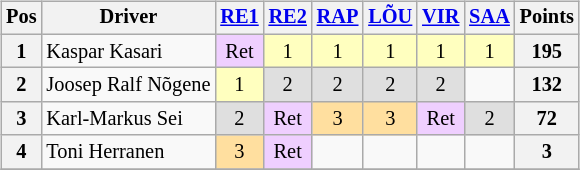<table>
<tr>
<td valign="top"><br><table class="wikitable" style="font-size: 85%; text-align: center">
<tr valign="top">
<th valign="middle">Pos</th>
<th valign="middle">Driver</th>
<th><a href='#'>RE1</a><br></th>
<th><a href='#'>RE2</a><br></th>
<th><a href='#'>RAP</a><br></th>
<th><a href='#'>LÕU</a><br></th>
<th><a href='#'>VIR</a><br></th>
<th><a href='#'>SAA</a><br></th>
<th valign="middle">Points</th>
</tr>
<tr>
<th>1</th>
<td align=left> Kaspar Kasari</td>
<td style="background:#EFCFFF;">Ret</td>
<td style="background:#FFFFBF;">1</td>
<td style="background:#FFFFBF;">1</td>
<td style="background:#FFFFBF;">1</td>
<td style="background:#FFFFBF;">1</td>
<td style="background:#FFFFBF;">1</td>
<th>195</th>
</tr>
<tr>
<th>2</th>
<td align="left"> Joosep Ralf Nõgene</td>
<td style="background:#FFFFBF;">1</td>
<td style="background:#DFDFDF;">2</td>
<td style="background:#DFDFDF;">2</td>
<td style="background:#DFDFDF;">2</td>
<td style="background:#DFDFDF;">2</td>
<td></td>
<th>132</th>
</tr>
<tr>
<th>3</th>
<td align="left"> Karl-Markus Sei</td>
<td style="background:#DFDFDF;">2</td>
<td style="background:#EFCFFF;">Ret</td>
<td style="background:#FFDF9F;">3</td>
<td style="background:#FFDF9F;">3</td>
<td style="background:#EFCFFF;">Ret</td>
<td style="background:#DFDFDF;">2</td>
<th>72</th>
</tr>
<tr>
<th>4</th>
<td align="left"> Toni Herranen</td>
<td style="background:#FFDF9F;">3</td>
<td style="background:#EFCFFF;">Ret</td>
<td></td>
<td></td>
<td></td>
<td></td>
<th>3</th>
</tr>
<tr>
</tr>
</table>
</td>
</tr>
</table>
